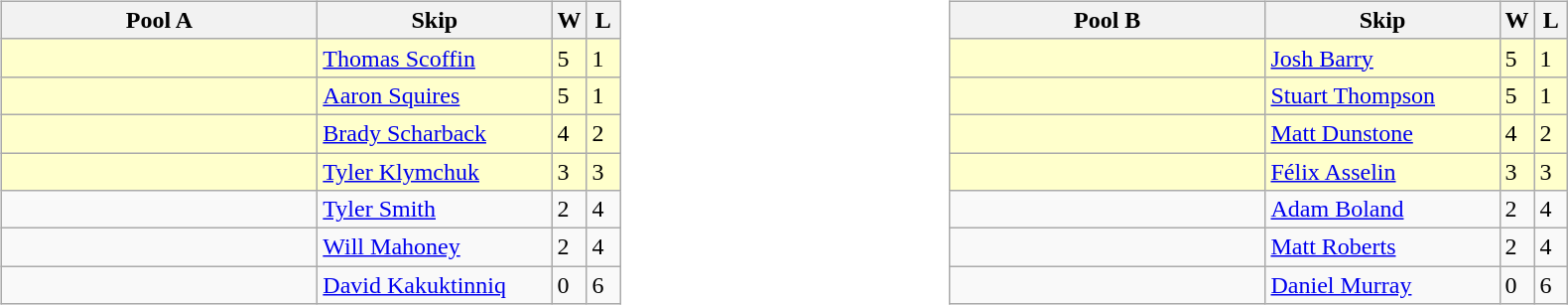<table table>
<tr>
<td width=10% valign="top"><br><table class="wikitable">
<tr>
<th width=205>Pool A</th>
<th width=150>Skip</th>
<th width=15>W</th>
<th width=15>L</th>
</tr>
<tr bgcolor=#ffffcc>
<td></td>
<td><a href='#'>Thomas Scoffin</a></td>
<td>5</td>
<td>1</td>
</tr>
<tr bgcolor=#ffffcc>
<td></td>
<td><a href='#'>Aaron Squires</a></td>
<td>5</td>
<td>1</td>
</tr>
<tr bgcolor=#ffffcc>
<td></td>
<td><a href='#'>Brady Scharback</a></td>
<td>4</td>
<td>2</td>
</tr>
<tr bgcolor=#ffffcc>
<td></td>
<td><a href='#'>Tyler Klymchuk</a></td>
<td>3</td>
<td>3</td>
</tr>
<tr>
<td></td>
<td><a href='#'>Tyler Smith</a></td>
<td>2</td>
<td>4</td>
</tr>
<tr>
<td></td>
<td><a href='#'>Will Mahoney</a></td>
<td>2</td>
<td>4</td>
</tr>
<tr>
<td></td>
<td><a href='#'>David Kakuktinniq</a></td>
<td>0</td>
<td>6</td>
</tr>
</table>
</td>
<td width=10% valign="top"><br><table class="wikitable">
<tr>
<th width=205>Pool B</th>
<th width=150>Skip</th>
<th width=15>W</th>
<th width=15>L</th>
</tr>
<tr bgcolor=#ffffcc>
<td></td>
<td><a href='#'>Josh Barry</a></td>
<td>5</td>
<td>1</td>
</tr>
<tr bgcolor=#ffffcc>
<td></td>
<td><a href='#'>Stuart Thompson</a></td>
<td>5</td>
<td>1</td>
</tr>
<tr bgcolor=#ffffcc>
<td></td>
<td><a href='#'>Matt Dunstone</a></td>
<td>4</td>
<td>2</td>
</tr>
<tr bgcolor=#ffffcc>
<td></td>
<td><a href='#'>Félix Asselin</a></td>
<td>3</td>
<td>3</td>
</tr>
<tr>
<td></td>
<td><a href='#'>Adam Boland</a></td>
<td>2</td>
<td>4</td>
</tr>
<tr>
<td></td>
<td><a href='#'>Matt Roberts</a></td>
<td>2</td>
<td>4</td>
</tr>
<tr>
<td></td>
<td><a href='#'>Daniel Murray</a></td>
<td>0</td>
<td>6</td>
</tr>
</table>
</td>
</tr>
</table>
